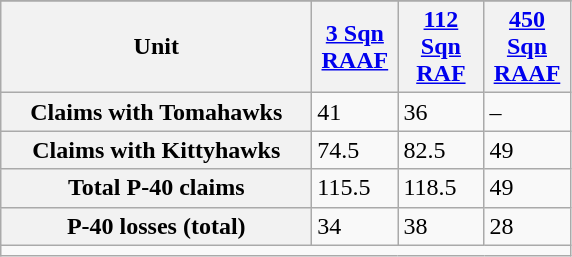<table class="wikitable floatright">
<tr>
</tr>
<tr>
<th scope="col" style="width:200px;">Unit</th>
<th scope="col" style="width:50px;"><a href='#'>3 Sqn RAAF</a></th>
<th scope="col" style="width:50px;"><a href='#'>112 Sqn RAF</a></th>
<th scope="col" style="width:50px;"><a href='#'>450 Sqn RAAF</a></th>
</tr>
<tr>
<th scope="row">Claims with Tomahawks</th>
<td>41</td>
<td>36</td>
<td>–</td>
</tr>
<tr>
<th scope="row">Claims with Kittyhawks</th>
<td>74.5</td>
<td>82.5</td>
<td>49</td>
</tr>
<tr>
<th scope="row">Total P-40 claims</th>
<td>115.5</td>
<td>118.5</td>
<td>49</td>
</tr>
<tr>
<th scope="row">P-40 losses (total)</th>
<td>34</td>
<td>38</td>
<td>28</td>
</tr>
<tr>
<td colspan="5"></td>
</tr>
</table>
